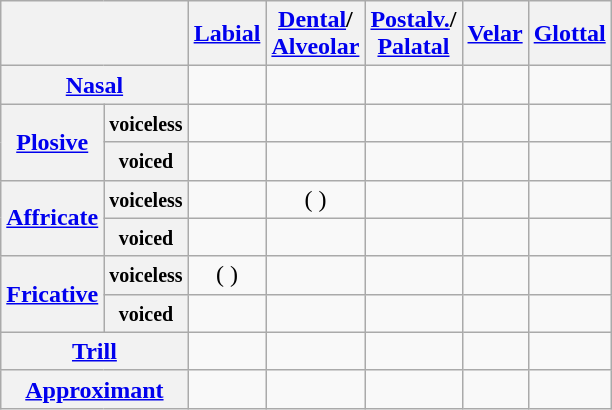<table class="wikitable" style="text-align:center;">
<tr>
<th colspan="2"></th>
<th><a href='#'>Labial</a></th>
<th><a href='#'>Dental</a>/<br><a href='#'>Alveolar</a></th>
<th><a href='#'>Postalv.</a>/<br><a href='#'>Palatal</a></th>
<th><a href='#'>Velar</a></th>
<th><a href='#'>Glottal</a></th>
</tr>
<tr>
<th colspan="2"><a href='#'>Nasal</a></th>
<td> </td>
<td> </td>
<td></td>
<td> </td>
<td></td>
</tr>
<tr>
<th rowspan="2"><a href='#'>Plosive</a></th>
<th><small>voiceless</small></th>
<td> </td>
<td> </td>
<td></td>
<td> </td>
<td></td>
</tr>
<tr>
<th><small>voiced</small></th>
<td> </td>
<td> </td>
<td></td>
<td> </td>
<td></td>
</tr>
<tr>
<th rowspan="2"><a href='#'>Affricate</a></th>
<th><small>voiceless</small></th>
<td></td>
<td>( )</td>
<td> </td>
<td></td>
<td></td>
</tr>
<tr>
<th><small>voiced</small></th>
<td></td>
<td></td>
<td> </td>
<td></td>
<td></td>
</tr>
<tr>
<th rowspan="2"><a href='#'>Fricative</a></th>
<th><small>voiceless</small></th>
<td>( )</td>
<td> </td>
<td> </td>
<td></td>
<td> </td>
</tr>
<tr>
<th><small>voiced</small></th>
<td> </td>
<td> </td>
<td> </td>
<td></td>
<td></td>
</tr>
<tr>
<th colspan="2"><a href='#'>Trill</a></th>
<td></td>
<td> </td>
<td></td>
<td></td>
<td></td>
</tr>
<tr>
<th colspan="2"><a href='#'>Approximant</a></th>
<td></td>
<td> </td>
<td> </td>
<td></td>
<td></td>
</tr>
</table>
